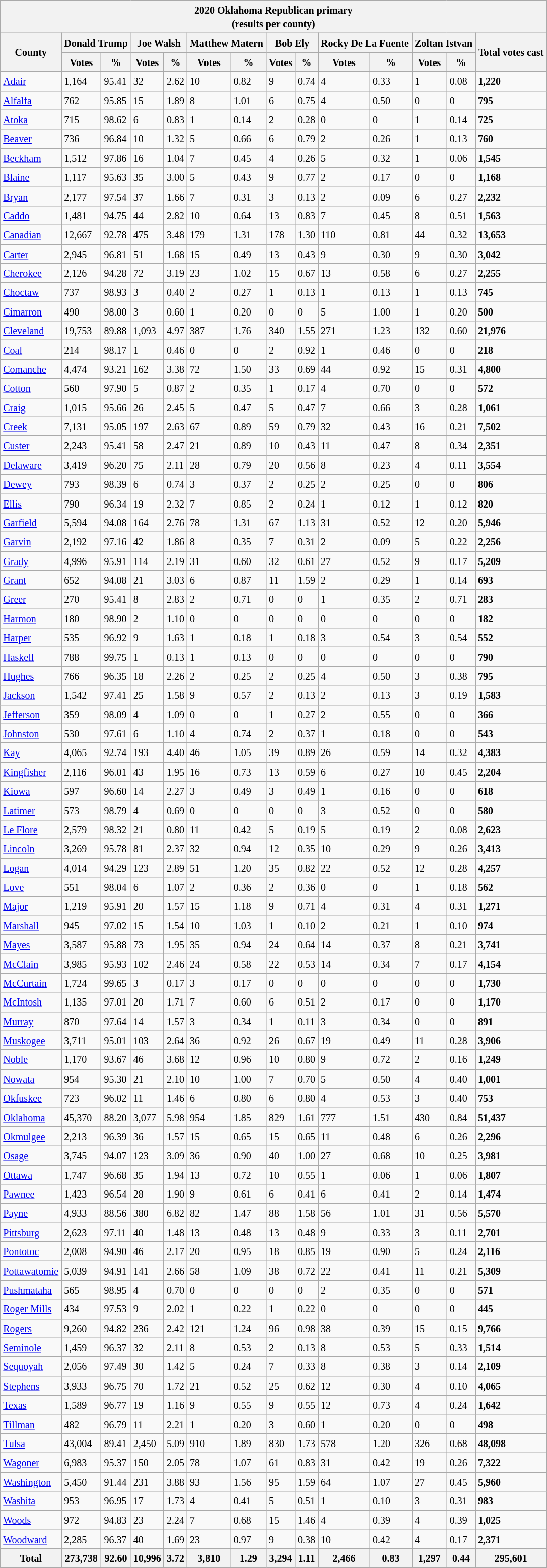<table class="wikitable sortable mw-collapsible mw-collapsed">
<tr>
<th colspan="14"><small>2020 Oklahoma Republican primary</small><br><small>(results per county)</small></th>
</tr>
<tr>
<th rowspan="2"><small>County</small></th>
<th colspan="2"><small>Donald Trump</small></th>
<th colspan="2"><small>Joe Walsh</small></th>
<th colspan="2"><small>Matthew Matern</small></th>
<th colspan="2"><small>Bob Ely</small></th>
<th colspan="2"><small>Rocky De La Fuente</small></th>
<th colspan="2"><small>Zoltan Istvan</small></th>
<th rowspan="2"><small>Total votes cast</small></th>
</tr>
<tr>
<th><small>Votes</small></th>
<th><small>%</small></th>
<th><small>Votes</small></th>
<th><small>%</small></th>
<th><small>Votes</small></th>
<th><small>%</small></th>
<th><small>Votes</small></th>
<th><small>%</small></th>
<th><small>Votes</small></th>
<th><small>%</small></th>
<th><small>Votes</small></th>
<th><small>%</small></th>
</tr>
<tr>
<td><a href='#'><small>Adair</small></a></td>
<td><small>1,164</small></td>
<td><small>95.41</small></td>
<td><small>32</small></td>
<td><small>2.62</small></td>
<td><small>10</small></td>
<td><small>0.82</small></td>
<td><small>9</small></td>
<td><small>0.74</small></td>
<td><small>4</small></td>
<td><small>0.33</small></td>
<td><small>1</small></td>
<td><small>0.08</small></td>
<td><strong><small>1,220</small></strong></td>
</tr>
<tr>
<td><a href='#'><small>Alfalfa</small></a></td>
<td><small>762</small></td>
<td><small>95.85</small></td>
<td><small>15</small></td>
<td><small>1.89</small></td>
<td><small>8</small></td>
<td><small>1.01</small></td>
<td><small>6</small></td>
<td><small>0.75</small></td>
<td><small>4</small></td>
<td><small>0.50</small></td>
<td><small>0</small></td>
<td><small>0</small></td>
<td><strong><small>795</small></strong></td>
</tr>
<tr>
<td><a href='#'><small>Atoka</small></a></td>
<td><small>715</small></td>
<td><small>98.62</small></td>
<td><small>6</small></td>
<td><small>0.83</small></td>
<td><small>1</small></td>
<td><small>0.14</small></td>
<td><small>2</small></td>
<td><small>0.28</small></td>
<td><small>0</small></td>
<td><small>0</small></td>
<td><small>1</small></td>
<td><small>0.14</small></td>
<td><strong><small>725</small></strong></td>
</tr>
<tr>
<td><a href='#'><small>Beaver</small></a></td>
<td><small>736</small></td>
<td><small>96.84</small></td>
<td><small>10</small></td>
<td><small>1.32</small></td>
<td><small>5</small></td>
<td><small>0.66</small></td>
<td><small>6</small></td>
<td><small>0.79</small></td>
<td><small>2</small></td>
<td><small>0.26</small></td>
<td><small>1</small></td>
<td><small>0.13</small></td>
<td><strong><small>760</small></strong></td>
</tr>
<tr>
<td><a href='#'><small>Beckham</small></a></td>
<td><small>1,512</small></td>
<td><small>97.86</small></td>
<td><small>16</small></td>
<td><small>1.04</small></td>
<td><small>7</small></td>
<td><small>0.45</small></td>
<td><small>4</small></td>
<td><small>0.26</small></td>
<td><small>5</small></td>
<td><small>0.32</small></td>
<td><small>1</small></td>
<td><small>0.06</small></td>
<td><strong><small>1,545</small></strong></td>
</tr>
<tr>
<td><a href='#'><small>Blaine</small></a></td>
<td><small>1,117</small></td>
<td><small>95.63</small></td>
<td><small>35</small></td>
<td><small>3.00</small></td>
<td><small>5</small></td>
<td><small>0.43</small></td>
<td><small>9</small></td>
<td><small>0.77</small></td>
<td><small>2</small></td>
<td><small>0.17</small></td>
<td><small>0</small></td>
<td><small>0</small></td>
<td><strong><small>1,168</small></strong></td>
</tr>
<tr>
<td><a href='#'><small>Bryan</small></a></td>
<td><small>2,177</small></td>
<td><small>97.54</small></td>
<td><small>37</small></td>
<td><small>1.66</small></td>
<td><small>7</small></td>
<td><small>0.31</small></td>
<td><small>3</small></td>
<td><small>0.13</small></td>
<td><small>2</small></td>
<td><small>0.09</small></td>
<td><small>6</small></td>
<td><small>0.27</small></td>
<td><strong><small>2,232</small></strong></td>
</tr>
<tr>
<td><a href='#'><small>Caddo</small></a></td>
<td><small>1,481</small></td>
<td><small>94.75</small></td>
<td><small>44</small></td>
<td><small>2.82</small></td>
<td><small>10</small></td>
<td><small>0.64</small></td>
<td><small>13</small></td>
<td><small>0.83</small></td>
<td><small>7</small></td>
<td><small>0.45</small></td>
<td><small>8</small></td>
<td><small>0.51</small></td>
<td><strong><small>1,563</small></strong></td>
</tr>
<tr>
<td><a href='#'><small>Canadian</small></a></td>
<td><small>12,667</small></td>
<td><small>92.78</small></td>
<td><small>475</small></td>
<td><small>3.48</small></td>
<td><small>179</small></td>
<td><small>1.31</small></td>
<td><small>178</small></td>
<td><small>1.30</small></td>
<td><small>110</small></td>
<td><small>0.81</small></td>
<td><small>44</small></td>
<td><small>0.32</small></td>
<td><strong><small>13,653</small></strong></td>
</tr>
<tr>
<td><a href='#'><small>Carter</small></a></td>
<td><small>2,945</small></td>
<td><small>96.81</small></td>
<td><small>51</small></td>
<td><small>1.68</small></td>
<td><small>15</small></td>
<td><small>0.49</small></td>
<td><small>13</small></td>
<td><small>0.43</small></td>
<td><small>9</small></td>
<td><small>0.30</small></td>
<td><small>9</small></td>
<td><small>0.30</small></td>
<td><strong><small>3,042</small></strong></td>
</tr>
<tr>
<td><a href='#'><small>Cherokee</small></a></td>
<td><small>2,126</small></td>
<td><small>94.28</small></td>
<td><small>72</small></td>
<td><small>3.19</small></td>
<td><small>23</small></td>
<td><small>1.02</small></td>
<td><small>15</small></td>
<td><small>0.67</small></td>
<td><small>13</small></td>
<td><small>0.58</small></td>
<td><small>6</small></td>
<td><small>0.27</small></td>
<td><strong><small>2,255</small></strong></td>
</tr>
<tr>
<td><a href='#'><small>Choctaw</small></a></td>
<td><small>737</small></td>
<td><small>98.93</small></td>
<td><small>3</small></td>
<td><small>0.40</small></td>
<td><small>2</small></td>
<td><small>0.27</small></td>
<td><small>1</small></td>
<td><small>0.13</small></td>
<td><small>1</small></td>
<td><small>0.13</small></td>
<td><small>1</small></td>
<td><small>0.13</small></td>
<td><strong><small>745</small></strong></td>
</tr>
<tr>
<td><a href='#'><small>Cimarron</small></a></td>
<td><small>490</small></td>
<td><small>98.00</small></td>
<td><small>3</small></td>
<td><small>0.60</small></td>
<td><small>1</small></td>
<td><small>0.20</small></td>
<td><small>0</small></td>
<td><small>0</small></td>
<td><small>5</small></td>
<td><small>1.00</small></td>
<td><small>1</small></td>
<td><small>0.20</small></td>
<td><strong><small>500</small></strong></td>
</tr>
<tr>
<td><a href='#'><small>Cleveland</small></a></td>
<td><small>19,753</small></td>
<td><small>89.88</small></td>
<td><small>1,093</small></td>
<td><small>4.97</small></td>
<td><small>387</small></td>
<td><small>1.76</small></td>
<td><small>340</small></td>
<td><small>1.55</small></td>
<td><small>271</small></td>
<td><small>1.23</small></td>
<td><small>132</small></td>
<td><small>0.60</small></td>
<td><strong><small>21,976</small></strong></td>
</tr>
<tr>
<td><a href='#'><small>Coal</small></a></td>
<td><small>214</small></td>
<td><small>98.17</small></td>
<td><small>1</small></td>
<td><small>0.46</small></td>
<td><small>0</small></td>
<td><small>0</small></td>
<td><small>2</small></td>
<td><small>0.92</small></td>
<td><small>1</small></td>
<td><small>0.46</small></td>
<td><small>0</small></td>
<td><small>0</small></td>
<td><strong><small>218</small></strong></td>
</tr>
<tr>
<td><a href='#'><small>Comanche</small></a></td>
<td><small>4,474</small></td>
<td><small>93.21</small></td>
<td><small>162</small></td>
<td><small>3.38</small></td>
<td><small>72</small></td>
<td><small>1.50</small></td>
<td><small>33</small></td>
<td><small>0.69</small></td>
<td><small>44</small></td>
<td><small>0.92</small></td>
<td><small>15</small></td>
<td><small>0.31</small></td>
<td><strong><small>4,800</small></strong></td>
</tr>
<tr>
<td><a href='#'><small>Cotton</small></a></td>
<td><small>560</small></td>
<td><small>97.90</small></td>
<td><small>5</small></td>
<td><small>0.87</small></td>
<td><small>2</small></td>
<td><small>0.35</small></td>
<td><small>1</small></td>
<td><small>0.17</small></td>
<td><small>4</small></td>
<td><small>0.70</small></td>
<td><small>0</small></td>
<td><small>0</small></td>
<td><strong><small>572</small></strong></td>
</tr>
<tr>
<td><a href='#'><small>Craig</small></a></td>
<td><small>1,015</small></td>
<td><small>95.66</small></td>
<td><small>26</small></td>
<td><small>2.45</small></td>
<td><small>5</small></td>
<td><small>0.47</small></td>
<td><small>5</small></td>
<td><small>0.47</small></td>
<td><small>7</small></td>
<td><small>0.66</small></td>
<td><small>3</small></td>
<td><small>0.28</small></td>
<td><strong><small>1,061</small></strong></td>
</tr>
<tr>
<td><a href='#'><small>Creek</small></a></td>
<td><small>7,131</small></td>
<td><small>95.05</small></td>
<td><small>197</small></td>
<td><small>2.63</small></td>
<td><small>67</small></td>
<td><small>0.89</small></td>
<td><small>59</small></td>
<td><small>0.79</small></td>
<td><small>32</small></td>
<td><small>0.43</small></td>
<td><small>16</small></td>
<td><small>0.21</small></td>
<td><strong><small>7,502</small></strong></td>
</tr>
<tr>
<td><a href='#'><small>Custer</small></a></td>
<td><small>2,243</small></td>
<td><small>95.41</small></td>
<td><small>58</small></td>
<td><small>2.47</small></td>
<td><small>21</small></td>
<td><small>0.89</small></td>
<td><small>10</small></td>
<td><small>0.43</small></td>
<td><small>11</small></td>
<td><small>0.47</small></td>
<td><small>8</small></td>
<td><small>0.34</small></td>
<td><strong><small>2,351</small></strong></td>
</tr>
<tr>
<td><a href='#'><small>Delaware</small></a></td>
<td><small>3,419</small></td>
<td><small>96.20</small></td>
<td><small>75</small></td>
<td><small>2.11</small></td>
<td><small>28</small></td>
<td><small>0.79</small></td>
<td><small>20</small></td>
<td><small>0.56</small></td>
<td><small>8</small></td>
<td><small>0.23</small></td>
<td><small>4</small></td>
<td><small>0.11</small></td>
<td><strong><small>3,554</small></strong></td>
</tr>
<tr>
<td><a href='#'><small>Dewey</small></a></td>
<td><small>793</small></td>
<td><small>98.39</small></td>
<td><small>6</small></td>
<td><small>0.74</small></td>
<td><small>3</small></td>
<td><small>0.37</small></td>
<td><small>2</small></td>
<td><small>0.25</small></td>
<td><small>2</small></td>
<td><small>0.25</small></td>
<td><small>0</small></td>
<td><small>0</small></td>
<td><strong><small>806</small></strong></td>
</tr>
<tr>
<td><a href='#'><small>Ellis</small></a></td>
<td><small>790</small></td>
<td><small>96.34</small></td>
<td><small>19</small></td>
<td><small>2.32</small></td>
<td><small>7</small></td>
<td><small>0.85</small></td>
<td><small>2</small></td>
<td><small>0.24</small></td>
<td><small>1</small></td>
<td><small>0.12</small></td>
<td><small>1</small></td>
<td><small>0.12</small></td>
<td><strong><small>820</small></strong></td>
</tr>
<tr>
<td><a href='#'><small>Garfield</small></a></td>
<td><small>5,594</small></td>
<td><small>94.08</small></td>
<td><small>164</small></td>
<td><small>2.76</small></td>
<td><small>78</small></td>
<td><small>1.31</small></td>
<td><small>67</small></td>
<td><small>1.13</small></td>
<td><small>31</small></td>
<td><small>0.52</small></td>
<td><small>12</small></td>
<td><small>0.20</small></td>
<td><strong><small>5,946</small></strong></td>
</tr>
<tr>
<td><a href='#'><small>Garvin</small></a></td>
<td><small>2,192</small></td>
<td><small>97.16</small></td>
<td><small>42</small></td>
<td><small>1.86</small></td>
<td><small>8</small></td>
<td><small>0.35</small></td>
<td><small>7</small></td>
<td><small>0.31</small></td>
<td><small>2</small></td>
<td><small>0.09</small></td>
<td><small>5</small></td>
<td><small>0.22</small></td>
<td><strong><small>2,256</small></strong></td>
</tr>
<tr>
<td><a href='#'><small>Grady</small></a></td>
<td><small>4,996</small></td>
<td><small>95.91</small></td>
<td><small>114</small></td>
<td><small>2.19</small></td>
<td><small>31</small></td>
<td><small>0.60</small></td>
<td><small>32</small></td>
<td><small>0.61</small></td>
<td><small>27</small></td>
<td><small>0.52</small></td>
<td><small>9</small></td>
<td><small>0.17</small></td>
<td><strong><small>5,209</small></strong></td>
</tr>
<tr>
<td><a href='#'><small>Grant</small></a></td>
<td><small>652</small></td>
<td><small>94.08</small></td>
<td><small>21</small></td>
<td><small>3.03</small></td>
<td><small>6</small></td>
<td><small>0.87</small></td>
<td><small>11</small></td>
<td><small>1.59</small></td>
<td><small>2</small></td>
<td><small>0.29</small></td>
<td><small>1</small></td>
<td><small>0.14</small></td>
<td><strong><small>693</small></strong></td>
</tr>
<tr>
<td><a href='#'><small>Greer</small></a></td>
<td><small>270</small></td>
<td><small>95.41</small></td>
<td><small>8</small></td>
<td><small>2.83</small></td>
<td><small>2</small></td>
<td><small>0.71</small></td>
<td><small>0</small></td>
<td><small>0</small></td>
<td><small>1</small></td>
<td><small>0.35</small></td>
<td><small>2</small></td>
<td><small>0.71</small></td>
<td><strong><small>283</small></strong></td>
</tr>
<tr>
<td><a href='#'><small>Harmon</small></a></td>
<td><small>180</small></td>
<td><small>98.90</small></td>
<td><small>2</small></td>
<td><small>1.10</small></td>
<td><small>0</small></td>
<td><small>0</small></td>
<td><small>0</small></td>
<td><small>0</small></td>
<td><small>0</small></td>
<td><small>0</small></td>
<td><small>0</small></td>
<td><small>0</small></td>
<td><strong><small>182</small></strong></td>
</tr>
<tr>
<td><a href='#'><small>Harper</small></a></td>
<td><small>535</small></td>
<td><small>96.92</small></td>
<td><small>9</small></td>
<td><small>1.63</small></td>
<td><small>1</small></td>
<td><small>0.18</small></td>
<td><small>1</small></td>
<td><small>0.18</small></td>
<td><small>3</small></td>
<td><small>0.54</small></td>
<td><small>3</small></td>
<td><small>0.54</small></td>
<td><strong><small>552</small></strong></td>
</tr>
<tr>
<td><a href='#'><small>Haskell</small></a></td>
<td><small>788</small></td>
<td><small>99.75</small></td>
<td><small>1</small></td>
<td><small>0.13</small></td>
<td><small>1</small></td>
<td><small>0.13</small></td>
<td><small>0</small></td>
<td><small>0</small></td>
<td><small>0</small></td>
<td><small>0</small></td>
<td><small>0</small></td>
<td><small>0</small></td>
<td><strong><small>790</small></strong></td>
</tr>
<tr>
<td><a href='#'><small>Hughes</small></a></td>
<td><small>766</small></td>
<td><small>96.35</small></td>
<td><small>18</small></td>
<td><small>2.26</small></td>
<td><small>2</small></td>
<td><small>0.25</small></td>
<td><small>2</small></td>
<td><small>0.25</small></td>
<td><small>4</small></td>
<td><small>0.50</small></td>
<td><small>3</small></td>
<td><small>0.38</small></td>
<td><strong><small>795</small></strong></td>
</tr>
<tr>
<td><a href='#'><small>Jackson</small></a></td>
<td><small>1,542</small></td>
<td><small>97.41</small></td>
<td><small>25</small></td>
<td><small>1.58</small></td>
<td><small>9</small></td>
<td><small>0.57</small></td>
<td><small>2</small></td>
<td><small>0.13</small></td>
<td><small>2</small></td>
<td><small>0.13</small></td>
<td><small>3</small></td>
<td><small>0.19</small></td>
<td><strong><small>1,583</small></strong></td>
</tr>
<tr>
<td><a href='#'><small>Jefferson</small></a></td>
<td><small>359</small></td>
<td><small>98.09</small></td>
<td><small>4</small></td>
<td><small>1.09</small></td>
<td><small>0</small></td>
<td><small>0</small></td>
<td><small>1</small></td>
<td><small>0.27</small></td>
<td><small>2</small></td>
<td><small>0.55</small></td>
<td><small>0</small></td>
<td><small>0</small></td>
<td><strong><small>366</small></strong></td>
</tr>
<tr>
<td><a href='#'><small>Johnston</small></a></td>
<td><small>530</small></td>
<td><small>97.61</small></td>
<td><small>6</small></td>
<td><small>1.10</small></td>
<td><small>4</small></td>
<td><small>0.74</small></td>
<td><small>2</small></td>
<td><small>0.37</small></td>
<td><small>1</small></td>
<td><small>0.18</small></td>
<td><small>0</small></td>
<td><small>0</small></td>
<td><strong><small>543</small></strong></td>
</tr>
<tr>
<td><a href='#'><small>Kay</small></a></td>
<td><small>4,065</small></td>
<td><small>92.74</small></td>
<td><small>193</small></td>
<td><small>4.40</small></td>
<td><small>46</small></td>
<td><small>1.05</small></td>
<td><small>39</small></td>
<td><small>0.89</small></td>
<td><small>26</small></td>
<td><small>0.59</small></td>
<td><small>14</small></td>
<td><small>0.32</small></td>
<td><strong><small>4,383</small></strong></td>
</tr>
<tr>
<td><a href='#'><small>Kingfisher</small></a></td>
<td><small>2,116</small></td>
<td><small>96.01</small></td>
<td><small>43</small></td>
<td><small>1.95</small></td>
<td><small>16</small></td>
<td><small>0.73</small></td>
<td><small>13</small></td>
<td><small>0.59</small></td>
<td><small>6</small></td>
<td><small>0.27</small></td>
<td><small>10</small></td>
<td><small>0.45</small></td>
<td><strong><small>2,204</small></strong></td>
</tr>
<tr>
<td><a href='#'><small>Kiowa</small></a></td>
<td><small>597</small></td>
<td><small>96.60</small></td>
<td><small>14</small></td>
<td><small>2.27</small></td>
<td><small>3</small></td>
<td><small>0.49</small></td>
<td><small>3</small></td>
<td><small>0.49</small></td>
<td><small>1</small></td>
<td><small>0.16</small></td>
<td><small>0</small></td>
<td><small>0</small></td>
<td><strong><small>618</small></strong></td>
</tr>
<tr>
<td><a href='#'><small>Latimer</small></a></td>
<td><small>573</small></td>
<td><small>98.79</small></td>
<td><small>4</small></td>
<td><small>0.69</small></td>
<td><small>0</small></td>
<td><small>0</small></td>
<td><small>0</small></td>
<td><small>0</small></td>
<td><small>3</small></td>
<td><small>0.52</small></td>
<td><small>0</small></td>
<td><small>0</small></td>
<td><strong><small>580</small></strong></td>
</tr>
<tr>
<td><a href='#'><small>Le Flore</small></a></td>
<td><small>2,579</small></td>
<td><small>98.32</small></td>
<td><small>21</small></td>
<td><small>0.80</small></td>
<td><small>11</small></td>
<td><small>0.42</small></td>
<td><small>5</small></td>
<td><small>0.19</small></td>
<td><small>5</small></td>
<td><small>0.19</small></td>
<td><small>2</small></td>
<td><small>0.08</small></td>
<td><strong><small>2,623</small></strong></td>
</tr>
<tr>
<td><a href='#'><small>Lincoln</small></a></td>
<td><small>3,269</small></td>
<td><small>95.78</small></td>
<td><small>81</small></td>
<td><small>2.37</small></td>
<td><small>32</small></td>
<td><small>0.94</small></td>
<td><small>12</small></td>
<td><small>0.35</small></td>
<td><small>10</small></td>
<td><small>0.29</small></td>
<td><small>9</small></td>
<td><small>0.26</small></td>
<td><strong><small>3,413</small></strong></td>
</tr>
<tr>
<td><a href='#'><small>Logan</small></a></td>
<td><small>4,014</small></td>
<td><small>94.29</small></td>
<td><small>123</small></td>
<td><small>2.89</small></td>
<td><small>51</small></td>
<td><small>1.20</small></td>
<td><small>35</small></td>
<td><small>0.82</small></td>
<td><small>22</small></td>
<td><small>0.52</small></td>
<td><small>12</small></td>
<td><small>0.28</small></td>
<td><strong><small>4,257</small></strong></td>
</tr>
<tr>
<td><a href='#'><small>Love</small></a></td>
<td><small>551</small></td>
<td><small>98.04</small></td>
<td><small>6</small></td>
<td><small>1.07</small></td>
<td><small>2</small></td>
<td><small>0.36</small></td>
<td><small>2</small></td>
<td><small>0.36</small></td>
<td><small>0</small></td>
<td><small>0</small></td>
<td><small>1</small></td>
<td><small>0.18</small></td>
<td><strong><small>562</small></strong></td>
</tr>
<tr>
<td><a href='#'><small>Major</small></a></td>
<td><small>1,219</small></td>
<td><small>95.91</small></td>
<td><small>20</small></td>
<td><small>1.57</small></td>
<td><small>15</small></td>
<td><small>1.18</small></td>
<td><small>9</small></td>
<td><small>0.71</small></td>
<td><small>4</small></td>
<td><small>0.31</small></td>
<td><small>4</small></td>
<td><small>0.31</small></td>
<td><strong><small>1,271</small></strong></td>
</tr>
<tr>
<td><a href='#'><small>Marshall</small></a></td>
<td><small>945</small></td>
<td><small>97.02</small></td>
<td><small>15</small></td>
<td><small>1.54</small></td>
<td><small>10</small></td>
<td><small>1.03</small></td>
<td><small>1</small></td>
<td><small>0.10</small></td>
<td><small>2</small></td>
<td><small>0.21</small></td>
<td><small>1</small></td>
<td><small>0.10</small></td>
<td><strong><small>974</small></strong></td>
</tr>
<tr>
<td><a href='#'><small>Mayes</small></a></td>
<td><small>3,587</small></td>
<td><small>95.88</small></td>
<td><small>73</small></td>
<td><small>1.95</small></td>
<td><small>35</small></td>
<td><small>0.94</small></td>
<td><small>24</small></td>
<td><small>0.64</small></td>
<td><small>14</small></td>
<td><small>0.37</small></td>
<td><small>8</small></td>
<td><small>0.21</small></td>
<td><strong><small>3,741</small></strong></td>
</tr>
<tr>
<td><a href='#'><small>McClain</small></a></td>
<td><small>3,985</small></td>
<td><small>95.93</small></td>
<td><small>102</small></td>
<td><small>2.46</small></td>
<td><small>24</small></td>
<td><small>0.58</small></td>
<td><small>22</small></td>
<td><small>0.53</small></td>
<td><small>14</small></td>
<td><small>0.34</small></td>
<td><small>7</small></td>
<td><small>0.17</small></td>
<td><strong><small>4,154</small></strong></td>
</tr>
<tr>
<td><a href='#'><small>McCurtain</small></a></td>
<td><small>1,724</small></td>
<td><small>99.65</small></td>
<td><small>3</small></td>
<td><small>0.17</small></td>
<td><small>3</small></td>
<td><small>0.17</small></td>
<td><small>0</small></td>
<td><small>0</small></td>
<td><small>0</small></td>
<td><small>0</small></td>
<td><small>0</small></td>
<td><small>0</small></td>
<td><strong><small>1,730</small></strong></td>
</tr>
<tr>
<td><a href='#'><small>McIntosh</small></a></td>
<td><small>1,135</small></td>
<td><small>97.01</small></td>
<td><small>20</small></td>
<td><small>1.71</small></td>
<td><small>7</small></td>
<td><small>0.60</small></td>
<td><small>6</small></td>
<td><small>0.51</small></td>
<td><small>2</small></td>
<td><small>0.17</small></td>
<td><small>0</small></td>
<td><small>0</small></td>
<td><strong><small>1,170</small></strong></td>
</tr>
<tr>
<td><a href='#'><small>Murray</small></a></td>
<td><small>870</small></td>
<td><small>97.64</small></td>
<td><small>14</small></td>
<td><small>1.57</small></td>
<td><small>3</small></td>
<td><small>0.34</small></td>
<td><small>1</small></td>
<td><small>0.11</small></td>
<td><small>3</small></td>
<td><small>0.34</small></td>
<td><small>0</small></td>
<td><small>0</small></td>
<td><strong><small>891</small></strong></td>
</tr>
<tr>
<td><a href='#'><small>Muskogee</small></a></td>
<td><small>3,711</small></td>
<td><small>95.01</small></td>
<td><small>103</small></td>
<td><small>2.64</small></td>
<td><small>36</small></td>
<td><small>0.92</small></td>
<td><small>26</small></td>
<td><small>0.67</small></td>
<td><small>19</small></td>
<td><small>0.49</small></td>
<td><small>11</small></td>
<td><small>0.28</small></td>
<td><strong><small>3,906</small></strong></td>
</tr>
<tr>
<td><a href='#'><small>Noble</small></a></td>
<td><small>1,170</small></td>
<td><small>93.67</small></td>
<td><small>46</small></td>
<td><small>3.68</small></td>
<td><small>12</small></td>
<td><small>0.96</small></td>
<td><small>10</small></td>
<td><small>0.80</small></td>
<td><small>9</small></td>
<td><small>0.72</small></td>
<td><small>2</small></td>
<td><small>0.16</small></td>
<td><strong><small>1,249</small></strong></td>
</tr>
<tr>
<td><a href='#'><small>Nowata</small></a></td>
<td><small>954</small></td>
<td><small>95.30</small></td>
<td><small>21</small></td>
<td><small>2.10</small></td>
<td><small>10</small></td>
<td><small>1.00</small></td>
<td><small>7</small></td>
<td><small>0.70</small></td>
<td><small>5</small></td>
<td><small>0.50</small></td>
<td><small>4</small></td>
<td><small>0.40</small></td>
<td><strong><small>1,001</small></strong></td>
</tr>
<tr>
<td><a href='#'><small>Okfuskee</small></a></td>
<td><small>723</small></td>
<td><small>96.02</small></td>
<td><small>11</small></td>
<td><small>1.46</small></td>
<td><small>6</small></td>
<td><small>0.80</small></td>
<td><small>6</small></td>
<td><small>0.80</small></td>
<td><small>4</small></td>
<td><small>0.53</small></td>
<td><small>3</small></td>
<td><small>0.40</small></td>
<td><strong><small>753</small></strong></td>
</tr>
<tr>
<td><a href='#'><small>Oklahoma</small></a></td>
<td><small>45,370</small></td>
<td><small>88.20</small></td>
<td><small>3,077</small></td>
<td><small>5.98</small></td>
<td><small>954</small></td>
<td><small>1.85</small></td>
<td><small>829</small></td>
<td><small>1.61</small></td>
<td><small>777</small></td>
<td><small>1.51</small></td>
<td><small>430</small></td>
<td><small>0.84</small></td>
<td><strong><small>51,437</small></strong></td>
</tr>
<tr>
<td><a href='#'><small>Okmulgee</small></a></td>
<td><small>2,213</small></td>
<td><small>96.39</small></td>
<td><small>36</small></td>
<td><small>1.57</small></td>
<td><small>15</small></td>
<td><small>0.65</small></td>
<td><small>15</small></td>
<td><small>0.65</small></td>
<td><small>11</small></td>
<td><small>0.48</small></td>
<td><small>6</small></td>
<td><small>0.26</small></td>
<td><strong><small>2,296</small></strong></td>
</tr>
<tr>
<td><a href='#'><small>Osage</small></a></td>
<td><small>3,745</small></td>
<td><small>94.07</small></td>
<td><small>123</small></td>
<td><small>3.09</small></td>
<td><small>36</small></td>
<td><small>0.90</small></td>
<td><small>40</small></td>
<td><small>1.00</small></td>
<td><small>27</small></td>
<td><small>0.68</small></td>
<td><small>10</small></td>
<td><small>0.25</small></td>
<td><strong><small>3,981</small></strong></td>
</tr>
<tr>
<td><a href='#'><small>Ottawa</small></a></td>
<td><small>1,747</small></td>
<td><small>96.68</small></td>
<td><small>35</small></td>
<td><small>1.94</small></td>
<td><small>13</small></td>
<td><small>0.72</small></td>
<td><small>10</small></td>
<td><small>0.55</small></td>
<td><small>1</small></td>
<td><small>0.06</small></td>
<td><small>1</small></td>
<td><small>0.06</small></td>
<td><strong><small>1,807</small></strong></td>
</tr>
<tr>
<td><a href='#'><small>Pawnee</small></a></td>
<td><small>1,423</small></td>
<td><small>96.54</small></td>
<td><small>28</small></td>
<td><small>1.90</small></td>
<td><small>9</small></td>
<td><small>0.61</small></td>
<td><small>6</small></td>
<td><small>0.41</small></td>
<td><small>6</small></td>
<td><small>0.41</small></td>
<td><small>2</small></td>
<td><small>0.14</small></td>
<td><strong><small>1,474</small></strong></td>
</tr>
<tr>
<td><a href='#'><small>Payne</small></a></td>
<td><small>4,933</small></td>
<td><small>88.56</small></td>
<td><small>380</small></td>
<td><small>6.82</small></td>
<td><small>82</small></td>
<td><small>1.47</small></td>
<td><small>88</small></td>
<td><small>1.58</small></td>
<td><small>56</small></td>
<td><small>1.01</small></td>
<td><small>31</small></td>
<td><small>0.56</small></td>
<td><strong><small>5,570</small></strong></td>
</tr>
<tr>
<td><a href='#'><small>Pittsburg</small></a></td>
<td><small>2,623</small></td>
<td><small>97.11</small></td>
<td><small>40</small></td>
<td><small>1.48</small></td>
<td><small>13</small></td>
<td><small>0.48</small></td>
<td><small>13</small></td>
<td><small>0.48</small></td>
<td><small>9</small></td>
<td><small>0.33</small></td>
<td><small>3</small></td>
<td><small>0.11</small></td>
<td><strong><small>2,701</small></strong></td>
</tr>
<tr>
<td><a href='#'><small>Pontotoc</small></a></td>
<td><small>2,008</small></td>
<td><small>94.90</small></td>
<td><small>46</small></td>
<td><small>2.17</small></td>
<td><small>20</small></td>
<td><small>0.95</small></td>
<td><small>18</small></td>
<td><small>0.85</small></td>
<td><small>19</small></td>
<td><small>0.90</small></td>
<td><small>5</small></td>
<td><small>0.24</small></td>
<td><strong><small>2,116</small></strong></td>
</tr>
<tr>
<td><a href='#'><small>Pottawatomie</small></a></td>
<td><small>5,039</small></td>
<td><small>94.91</small></td>
<td><small>141</small></td>
<td><small>2.66</small></td>
<td><small>58</small></td>
<td><small>1.09</small></td>
<td><small>38</small></td>
<td><small>0.72</small></td>
<td><small>22</small></td>
<td><small>0.41</small></td>
<td><small>11</small></td>
<td><small>0.21</small></td>
<td><strong><small>5,309</small></strong></td>
</tr>
<tr>
<td><a href='#'><small>Pushmataha</small></a></td>
<td><small>565</small></td>
<td><small>98.95</small></td>
<td><small>4</small></td>
<td><small>0.70</small></td>
<td><small>0</small></td>
<td><small>0</small></td>
<td><small>0</small></td>
<td><small>0</small></td>
<td><small>2</small></td>
<td><small>0.35</small></td>
<td><small>0</small></td>
<td><small>0</small></td>
<td><strong><small>571</small></strong></td>
</tr>
<tr>
<td><a href='#'><small>Roger Mills</small></a></td>
<td><small>434</small></td>
<td><small>97.53</small></td>
<td><small>9</small></td>
<td><small>2.02</small></td>
<td><small>1</small></td>
<td><small>0.22</small></td>
<td><small>1</small></td>
<td><small>0.22</small></td>
<td><small>0</small></td>
<td><small>0</small></td>
<td><small>0</small></td>
<td><small>0</small></td>
<td><strong><small>445</small></strong></td>
</tr>
<tr>
<td><a href='#'><small>Rogers</small></a></td>
<td><small>9,260</small></td>
<td><small>94.82</small></td>
<td><small>236</small></td>
<td><small>2.42</small></td>
<td><small>121</small></td>
<td><small>1.24</small></td>
<td><small>96</small></td>
<td><small>0.98</small></td>
<td><small>38</small></td>
<td><small>0.39</small></td>
<td><small>15</small></td>
<td><small>0.15</small></td>
<td><strong><small>9,766</small></strong></td>
</tr>
<tr>
<td><a href='#'><small>Seminole</small></a></td>
<td><small>1,459</small></td>
<td><small>96.37</small></td>
<td><small>32</small></td>
<td><small>2.11</small></td>
<td><small>8</small></td>
<td><small>0.53</small></td>
<td><small>2</small></td>
<td><small>0.13</small></td>
<td><small>8</small></td>
<td><small>0.53</small></td>
<td><small>5</small></td>
<td><small>0.33</small></td>
<td><strong><small>1,514</small></strong></td>
</tr>
<tr>
<td><a href='#'><small>Sequoyah</small></a></td>
<td><small>2,056</small></td>
<td><small>97.49</small></td>
<td><small>30</small></td>
<td><small>1.42</small></td>
<td><small>5</small></td>
<td><small>0.24</small></td>
<td><small>7</small></td>
<td><small>0.33</small></td>
<td><small>8</small></td>
<td><small>0.38</small></td>
<td><small>3</small></td>
<td><small>0.14</small></td>
<td><strong><small>2,109</small></strong></td>
</tr>
<tr>
<td><a href='#'><small>Stephens</small></a></td>
<td><small>3,933</small></td>
<td><small>96.75</small></td>
<td><small>70</small></td>
<td><small>1.72</small></td>
<td><small>21</small></td>
<td><small>0.52</small></td>
<td><small>25</small></td>
<td><small>0.62</small></td>
<td><small>12</small></td>
<td><small>0.30</small></td>
<td><small>4</small></td>
<td><small>0.10</small></td>
<td><strong><small>4,065</small></strong></td>
</tr>
<tr>
<td><a href='#'><small>Texas</small></a></td>
<td><small>1,589</small></td>
<td><small>96.77</small></td>
<td><small>19</small></td>
<td><small>1.16</small></td>
<td><small>9</small></td>
<td><small>0.55</small></td>
<td><small>9</small></td>
<td><small>0.55</small></td>
<td><small>12</small></td>
<td><small>0.73</small></td>
<td><small>4</small></td>
<td><small>0.24</small></td>
<td><strong><small>1,642</small></strong></td>
</tr>
<tr>
<td><a href='#'><small>Tillman</small></a></td>
<td><small>482</small></td>
<td><small>96.79</small></td>
<td><small>11</small></td>
<td><small>2.21</small></td>
<td><small>1</small></td>
<td><small>0.20</small></td>
<td><small>3</small></td>
<td><small>0.60</small></td>
<td><small>1</small></td>
<td><small>0.20</small></td>
<td><small>0</small></td>
<td><small>0</small></td>
<td><strong><small>498</small></strong></td>
</tr>
<tr>
<td><a href='#'><small>Tulsa</small></a></td>
<td><small>43,004</small></td>
<td><small>89.41</small></td>
<td><small>2,450</small></td>
<td><small>5.09</small></td>
<td><small>910</small></td>
<td><small>1.89</small></td>
<td><small>830</small></td>
<td><small>1.73</small></td>
<td><small>578</small></td>
<td><small>1.20</small></td>
<td><small>326</small></td>
<td><small>0.68</small></td>
<td><strong><small>48,098</small></strong></td>
</tr>
<tr>
<td><a href='#'><small>Wagoner</small></a></td>
<td><small>6,983</small></td>
<td><small>95.37</small></td>
<td><small>150</small></td>
<td><small>2.05</small></td>
<td><small>78</small></td>
<td><small>1.07</small></td>
<td><small>61</small></td>
<td><small>0.83</small></td>
<td><small>31</small></td>
<td><small>0.42</small></td>
<td><small>19</small></td>
<td><small>0.26</small></td>
<td><strong><small>7,322</small></strong></td>
</tr>
<tr>
<td><a href='#'><small>Washington</small></a></td>
<td><small>5,450</small></td>
<td><small>91.44</small></td>
<td><small>231</small></td>
<td><small>3.88</small></td>
<td><small>93</small></td>
<td><small>1.56</small></td>
<td><small>95</small></td>
<td><small>1.59</small></td>
<td><small>64</small></td>
<td><small>1.07</small></td>
<td><small>27</small></td>
<td><small>0.45</small></td>
<td><strong><small>5,960</small></strong></td>
</tr>
<tr>
<td><a href='#'><small>Washita</small></a></td>
<td><small>953</small></td>
<td><small>96.95</small></td>
<td><small>17</small></td>
<td><small>1.73</small></td>
<td><small>4</small></td>
<td><small>0.41</small></td>
<td><small>5</small></td>
<td><small>0.51</small></td>
<td><small>1</small></td>
<td><small>0.10</small></td>
<td><small>3</small></td>
<td><small>0.31</small></td>
<td><strong><small>983</small></strong></td>
</tr>
<tr>
<td><a href='#'><small>Woods</small></a></td>
<td><small>972</small></td>
<td><small>94.83</small></td>
<td><small>23</small></td>
<td><small>2.24</small></td>
<td><small>7</small></td>
<td><small>0.68</small></td>
<td><small>15</small></td>
<td><small>1.46</small></td>
<td><small>4</small></td>
<td><small>0.39</small></td>
<td><small>4</small></td>
<td><small>0.39</small></td>
<td><strong><small>1,025</small></strong></td>
</tr>
<tr>
<td><a href='#'><small>Woodward</small></a></td>
<td><small>2,285</small></td>
<td><small>96.37</small></td>
<td><small>40</small></td>
<td><small>1.69</small></td>
<td><small>23</small></td>
<td><small>0.97</small></td>
<td><small>9</small></td>
<td><small>0.38</small></td>
<td><small>10</small></td>
<td><small>0.42</small></td>
<td><small>4</small></td>
<td><small>0.17</small></td>
<td><strong><small>2,371</small></strong></td>
</tr>
<tr>
<th><strong><small>Total</small></strong></th>
<th><strong><small>273,738</small></strong></th>
<th><strong><small>92.60</small></strong></th>
<th><small>10,996</small></th>
<th><small>3.72</small></th>
<th><small>3,810</small></th>
<th><small>1.29</small></th>
<th><small>3,294</small></th>
<th><small>1.11</small></th>
<th><small>2,466</small></th>
<th><small>0.83</small></th>
<th><small>1,297</small></th>
<th><small>0.44</small></th>
<th><strong><small>295,601</small></strong></th>
</tr>
</table>
